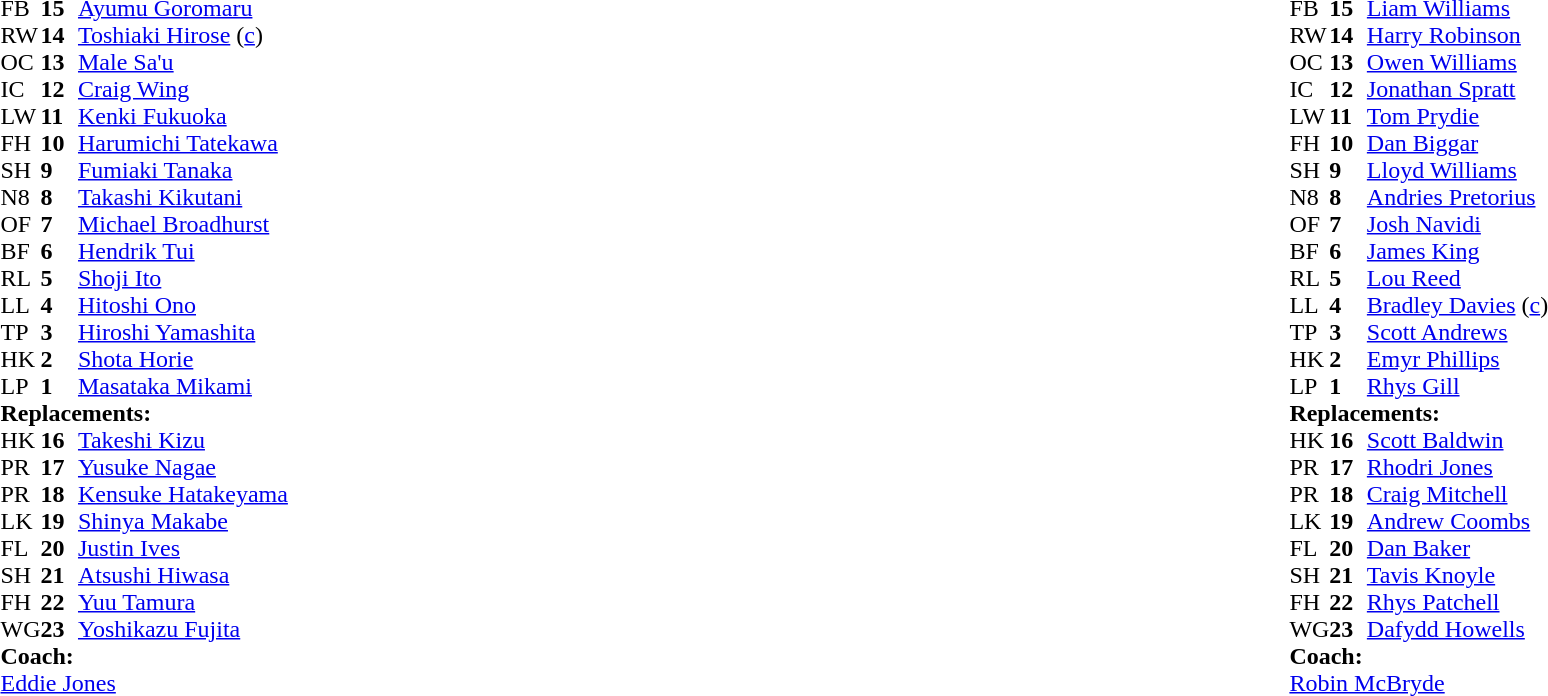<table width="100%">
<tr>
<td valign="top" width="50%"><br><table style="font-size: 100%" cellspacing="0" cellpadding="0">
<tr>
<th width="25"></th>
<th width="25"></th>
</tr>
<tr>
<td>FB</td>
<td><strong>15</strong></td>
<td><a href='#'>Ayumu Goromaru</a></td>
</tr>
<tr>
<td>RW</td>
<td><strong>14</strong></td>
<td><a href='#'>Toshiaki Hirose</a> (<a href='#'>c</a>)</td>
</tr>
<tr>
<td>OC</td>
<td><strong>13</strong></td>
<td><a href='#'>Male Sa'u</a></td>
</tr>
<tr>
<td>IC</td>
<td><strong>12</strong></td>
<td><a href='#'>Craig Wing</a></td>
<td></td>
<td></td>
</tr>
<tr>
<td>LW</td>
<td><strong>11</strong></td>
<td><a href='#'>Kenki Fukuoka</a></td>
<td></td>
<td></td>
</tr>
<tr>
<td>FH</td>
<td><strong>10</strong></td>
<td><a href='#'>Harumichi Tatekawa</a></td>
</tr>
<tr>
<td>SH</td>
<td><strong>9</strong></td>
<td><a href='#'>Fumiaki Tanaka</a></td>
<td></td>
<td></td>
</tr>
<tr>
<td>N8</td>
<td><strong>8</strong></td>
<td><a href='#'>Takashi Kikutani</a></td>
</tr>
<tr>
<td>OF</td>
<td><strong>7</strong></td>
<td><a href='#'>Michael Broadhurst</a></td>
</tr>
<tr>
<td>BF</td>
<td><strong>6</strong></td>
<td><a href='#'>Hendrik Tui</a></td>
</tr>
<tr>
<td>RL</td>
<td><strong>5</strong></td>
<td><a href='#'>Shoji Ito</a></td>
<td></td>
<td></td>
</tr>
<tr>
<td>LL</td>
<td><strong>4</strong></td>
<td><a href='#'>Hitoshi Ono</a></td>
<td></td>
<td></td>
</tr>
<tr>
<td>TP</td>
<td><strong>3</strong></td>
<td><a href='#'>Hiroshi Yamashita</a></td>
<td></td>
<td></td>
</tr>
<tr>
<td>HK</td>
<td><strong>2</strong></td>
<td><a href='#'>Shota Horie</a></td>
<td></td>
<td></td>
</tr>
<tr>
<td>LP</td>
<td><strong>1</strong></td>
<td><a href='#'>Masataka Mikami</a></td>
<td></td>
<td></td>
</tr>
<tr>
<td colspan=3><strong>Replacements:</strong></td>
</tr>
<tr>
<td>HK</td>
<td><strong>16</strong></td>
<td><a href='#'>Takeshi Kizu</a></td>
<td></td>
<td></td>
</tr>
<tr>
<td>PR</td>
<td><strong>17</strong></td>
<td><a href='#'>Yusuke Nagae</a></td>
<td></td>
<td></td>
</tr>
<tr>
<td>PR</td>
<td><strong>18</strong></td>
<td><a href='#'>Kensuke Hatakeyama</a></td>
<td></td>
<td></td>
</tr>
<tr>
<td>LK</td>
<td><strong>19</strong></td>
<td><a href='#'>Shinya Makabe</a></td>
<td></td>
<td></td>
</tr>
<tr>
<td>FL</td>
<td><strong>20</strong></td>
<td><a href='#'>Justin Ives</a></td>
<td></td>
<td></td>
</tr>
<tr>
<td>SH</td>
<td><strong>21</strong></td>
<td><a href='#'>Atsushi Hiwasa</a></td>
<td></td>
<td></td>
</tr>
<tr>
<td>FH</td>
<td><strong>22</strong></td>
<td><a href='#'>Yuu Tamura</a></td>
<td></td>
<td></td>
</tr>
<tr>
<td>WG</td>
<td><strong>23</strong></td>
<td><a href='#'>Yoshikazu Fujita</a></td>
<td></td>
<td></td>
</tr>
<tr>
<td colspan=3><strong>Coach:</strong></td>
</tr>
<tr>
<td colspan="4"> <a href='#'>Eddie Jones</a></td>
</tr>
</table>
</td>
<td valign="top"></td>
<td valign="top" width="50%"><br><table style="font-size: 100%" cellspacing="0" cellpadding="0" align="center">
<tr>
<th width="25"></th>
<th width="25"></th>
</tr>
<tr>
<td>FB</td>
<td><strong>15</strong></td>
<td><a href='#'>Liam Williams</a></td>
<td></td>
<td></td>
</tr>
<tr>
<td>RW</td>
<td><strong>14</strong></td>
<td><a href='#'>Harry Robinson</a></td>
</tr>
<tr>
<td>OC</td>
<td><strong>13</strong></td>
<td><a href='#'>Owen Williams</a></td>
<td></td>
<td></td>
</tr>
<tr>
<td>IC</td>
<td><strong>12</strong></td>
<td><a href='#'>Jonathan Spratt</a></td>
</tr>
<tr>
<td>LW</td>
<td><strong>11</strong></td>
<td><a href='#'>Tom Prydie</a></td>
</tr>
<tr>
<td>FH</td>
<td><strong>10</strong></td>
<td><a href='#'>Dan Biggar</a></td>
</tr>
<tr>
<td>SH</td>
<td><strong>9</strong></td>
<td><a href='#'>Lloyd Williams</a></td>
<td></td>
<td></td>
</tr>
<tr>
<td>N8</td>
<td><strong>8</strong></td>
<td><a href='#'>Andries Pretorius</a></td>
</tr>
<tr>
<td>OF</td>
<td><strong>7</strong></td>
<td><a href='#'>Josh Navidi</a></td>
<td></td>
<td></td>
</tr>
<tr>
<td>BF</td>
<td><strong>6</strong></td>
<td><a href='#'>James King</a></td>
</tr>
<tr>
<td>RL</td>
<td><strong>5</strong></td>
<td><a href='#'>Lou Reed</a></td>
<td></td>
<td></td>
</tr>
<tr>
<td>LL</td>
<td><strong>4</strong></td>
<td><a href='#'>Bradley Davies</a> (<a href='#'>c</a>)</td>
</tr>
<tr>
<td>TP</td>
<td><strong>3</strong></td>
<td><a href='#'>Scott Andrews</a></td>
<td></td>
<td></td>
</tr>
<tr>
<td>HK</td>
<td><strong>2</strong></td>
<td><a href='#'>Emyr Phillips</a></td>
<td></td>
<td></td>
</tr>
<tr>
<td>LP</td>
<td><strong>1</strong></td>
<td><a href='#'>Rhys Gill</a></td>
<td></td>
<td></td>
</tr>
<tr>
<td colspan=3><strong>Replacements:</strong></td>
</tr>
<tr>
<td>HK</td>
<td><strong>16</strong></td>
<td><a href='#'>Scott Baldwin</a></td>
<td></td>
<td></td>
</tr>
<tr>
<td>PR</td>
<td><strong>17</strong></td>
<td><a href='#'>Rhodri Jones</a></td>
<td></td>
<td></td>
</tr>
<tr>
<td>PR</td>
<td><strong>18</strong></td>
<td><a href='#'>Craig Mitchell</a></td>
<td></td>
<td></td>
</tr>
<tr>
<td>LK</td>
<td><strong>19</strong></td>
<td><a href='#'>Andrew Coombs</a></td>
<td></td>
<td></td>
</tr>
<tr>
<td>FL</td>
<td><strong>20</strong></td>
<td><a href='#'>Dan Baker</a></td>
<td></td>
<td></td>
</tr>
<tr>
<td>SH</td>
<td><strong>21</strong></td>
<td><a href='#'>Tavis Knoyle</a></td>
<td></td>
<td></td>
</tr>
<tr>
<td>FH</td>
<td><strong>22</strong></td>
<td><a href='#'>Rhys Patchell</a></td>
<td></td>
<td></td>
</tr>
<tr>
<td>WG</td>
<td><strong>23</strong></td>
<td><a href='#'>Dafydd Howells</a></td>
<td></td>
<td></td>
</tr>
<tr>
<td colspan=3><strong>Coach:</strong></td>
</tr>
<tr>
<td colspan="4"> <a href='#'>Robin McBryde</a></td>
</tr>
</table>
</td>
</tr>
</table>
